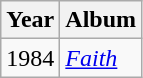<table class="wikitable">
<tr>
<th>Year</th>
<th>Album</th>
</tr>
<tr>
<td>1984</td>
<td><em><a href='#'>Faith</a></em></td>
</tr>
</table>
